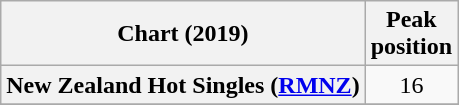<table class="wikitable sortable plainrowheaders" style="text-align:center">
<tr>
<th scope="col">Chart (2019)</th>
<th scope="col">Peak<br>position</th>
</tr>
<tr>
<th scope="row">New Zealand Hot Singles (<a href='#'>RMNZ</a>)</th>
<td>16</td>
</tr>
<tr>
</tr>
</table>
